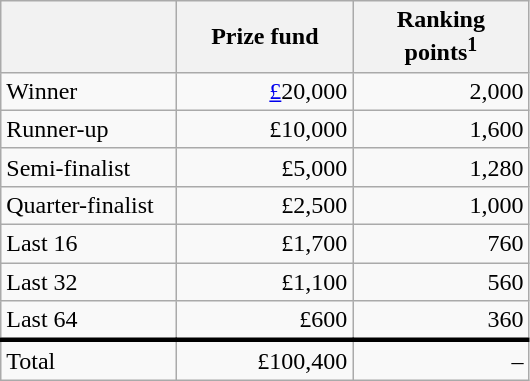<table class="wikitable">
<tr>
<th width=110px></th>
<th width=110px align="right">Prize fund</th>
<th width=110px align="right">Ranking points<sup>1</sup></th>
</tr>
<tr>
<td>Winner</td>
<td align="right"><a href='#'>£</a>20,000</td>
<td align="right">2,000</td>
</tr>
<tr>
<td>Runner-up</td>
<td align="right">£10,000</td>
<td align="right">1,600</td>
</tr>
<tr>
<td>Semi-finalist</td>
<td align="right">£5,000</td>
<td align="right">1,280</td>
</tr>
<tr>
<td>Quarter-finalist</td>
<td align="right">£2,500</td>
<td align="right">1,000</td>
</tr>
<tr>
<td>Last 16</td>
<td align="right">£1,700</td>
<td align="right">760</td>
</tr>
<tr>
<td>Last 32</td>
<td align="right">£1,100</td>
<td align="right">560</td>
</tr>
<tr>
<td>Last 64</td>
<td align="right">£600</td>
<td align="right">360</td>
</tr>
<tr style="border-top:medium solid">
<td>Total</td>
<td align="right">£100,400</td>
<td align="right">–</td>
</tr>
</table>
